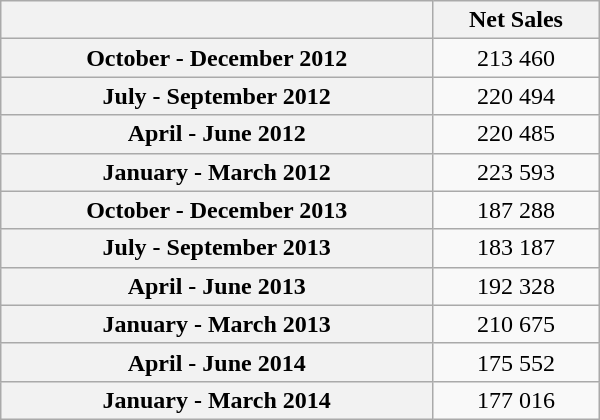<table class="wikitable sortable" style="text-align:center; width:400px; height:150px;">
<tr>
<th></th>
<th>Net Sales</th>
</tr>
<tr>
<th scope="row">October - December 2012</th>
<td>213 460</td>
</tr>
<tr>
<th scope="row">July - September 2012</th>
<td>220 494</td>
</tr>
<tr>
<th scope="row">April - June 2012</th>
<td>220 485</td>
</tr>
<tr>
<th scope="row">January - March 2012</th>
<td>223 593</td>
</tr>
<tr>
<th scope="row">October - December 2013</th>
<td>187 288</td>
</tr>
<tr>
<th scope="row">July - September 2013</th>
<td>183 187</td>
</tr>
<tr>
<th scope="row">April - June 2013</th>
<td>192 328</td>
</tr>
<tr>
<th scope="row">January - March 2013</th>
<td>210 675</td>
</tr>
<tr>
<th scope="row">April - June 2014</th>
<td>175 552</td>
</tr>
<tr>
<th scope="row">January - March 2014</th>
<td>177 016</td>
</tr>
</table>
